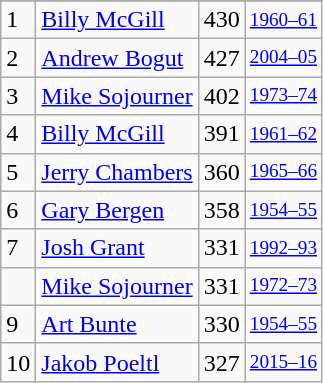<table class="wikitable">
<tr>
</tr>
<tr>
<td>1</td>
<td><a href='#'>Billy McGill</a></td>
<td>430</td>
<td style="font-size:80%;"><a href='#'>1960–61</a></td>
</tr>
<tr>
<td>2</td>
<td><a href='#'>Andrew Bogut</a></td>
<td>427</td>
<td style="font-size:80%;"><a href='#'>2004–05</a></td>
</tr>
<tr>
<td>3</td>
<td><a href='#'>Mike Sojourner</a></td>
<td>402</td>
<td style="font-size:80%;"><a href='#'>1973–74</a></td>
</tr>
<tr>
<td>4</td>
<td><a href='#'>Billy McGill</a></td>
<td>391</td>
<td style="font-size:80%;"><a href='#'>1961–62</a></td>
</tr>
<tr>
<td>5</td>
<td><a href='#'>Jerry Chambers</a></td>
<td>360</td>
<td style="font-size:80%;"><a href='#'>1965–66</a></td>
</tr>
<tr>
<td>6</td>
<td><a href='#'>Gary Bergen</a></td>
<td>358</td>
<td style="font-size:80%;"><a href='#'>1954–55</a></td>
</tr>
<tr>
<td>7</td>
<td><a href='#'>Josh Grant</a></td>
<td>331</td>
<td style="font-size:80%;"><a href='#'>1992–93</a></td>
</tr>
<tr>
<td></td>
<td><a href='#'>Mike Sojourner</a></td>
<td>331</td>
<td style="font-size:80%;"><a href='#'>1972–73</a></td>
</tr>
<tr>
<td>9</td>
<td><a href='#'>Art Bunte</a></td>
<td>330</td>
<td style="font-size:80%;"><a href='#'>1954–55</a></td>
</tr>
<tr>
<td>10</td>
<td><a href='#'>Jakob Poeltl</a></td>
<td>327</td>
<td style="font-size:80%;"><a href='#'>2015–16</a></td>
</tr>
</table>
